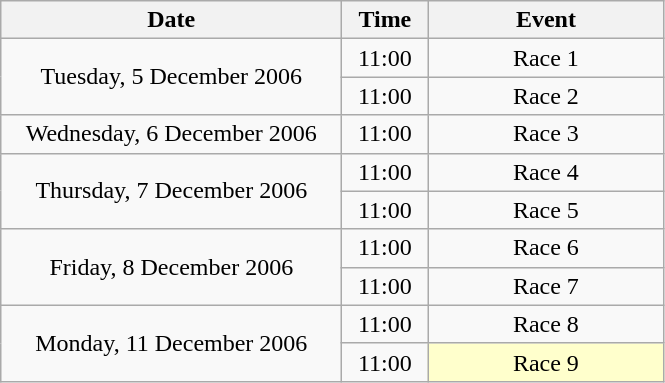<table class = "wikitable" style="text-align:center;">
<tr>
<th width=220>Date</th>
<th width=50>Time</th>
<th width=150>Event</th>
</tr>
<tr>
<td rowspan=2>Tuesday, 5 December 2006</td>
<td>11:00</td>
<td>Race 1</td>
</tr>
<tr>
<td>11:00</td>
<td>Race 2</td>
</tr>
<tr>
<td>Wednesday, 6 December 2006</td>
<td>11:00</td>
<td>Race 3</td>
</tr>
<tr>
<td rowspan=2>Thursday, 7 December 2006</td>
<td>11:00</td>
<td>Race 4</td>
</tr>
<tr>
<td>11:00</td>
<td>Race 5</td>
</tr>
<tr>
<td rowspan=2>Friday, 8 December 2006</td>
<td>11:00</td>
<td>Race 6</td>
</tr>
<tr>
<td>11:00</td>
<td>Race 7</td>
</tr>
<tr>
<td rowspan=2>Monday, 11 December 2006</td>
<td>11:00</td>
<td>Race 8</td>
</tr>
<tr>
<td>11:00</td>
<td bgcolor=ffffcc>Race 9</td>
</tr>
</table>
